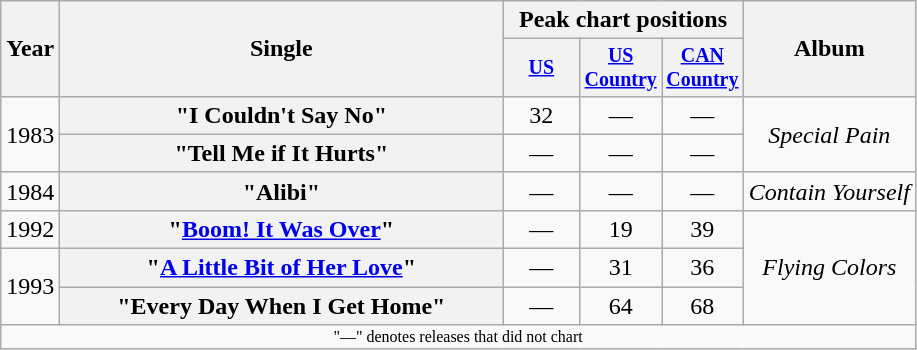<table class="wikitable plainrowheaders" style="text-align:center;">
<tr>
<th rowspan="2">Year</th>
<th rowspan="2" style="width:18em;">Single</th>
<th colspan="3">Peak chart positions</th>
<th rowspan="2">Album</th>
</tr>
<tr style="font-size:smaller;">
<th width="45"><a href='#'>US</a><br></th>
<th width="45"><a href='#'>US Country</a><br></th>
<th width="45"><a href='#'>CAN Country</a><br></th>
</tr>
<tr>
<td rowspan="2">1983</td>
<th scope="row">"I Couldn't Say No" </th>
<td>32</td>
<td>—</td>
<td>—</td>
<td rowspan="2"><em>Special Pain</em></td>
</tr>
<tr>
<th scope="row">"Tell Me if It Hurts"</th>
<td>—</td>
<td>—</td>
<td>—</td>
</tr>
<tr>
<td>1984</td>
<th scope="row">"Alibi"</th>
<td>—</td>
<td>—</td>
<td>—</td>
<td><em>Contain Yourself</em></td>
</tr>
<tr>
<td>1992</td>
<th scope="row">"<a href='#'>Boom! It Was Over</a>"</th>
<td>—</td>
<td>19</td>
<td>39</td>
<td rowspan="3"><em>Flying Colors</em></td>
</tr>
<tr>
<td rowspan="2">1993</td>
<th scope="row">"<a href='#'>A Little Bit of Her Love</a>"</th>
<td>—</td>
<td>31</td>
<td>36</td>
</tr>
<tr>
<th scope="row">"Every Day When I Get Home"</th>
<td>—</td>
<td>64</td>
<td>68</td>
</tr>
<tr>
<td colspan="6" style="font-size:8pt">"—" denotes releases that did not chart</td>
</tr>
</table>
